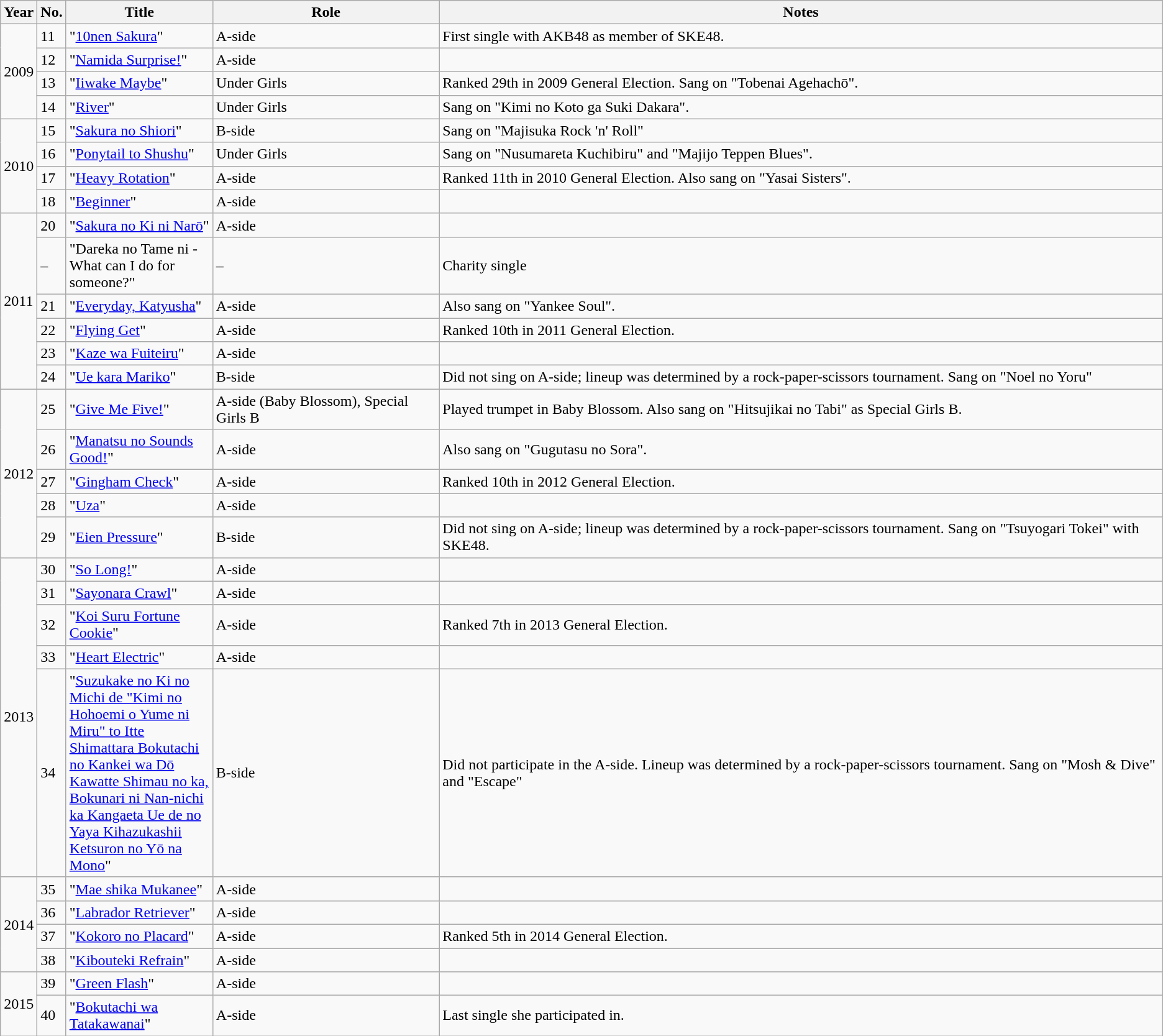<table class="wikitable sortable">
<tr>
<th>Year</th>
<th data-sort-type="number">No. </th>
<th style="width:150px;">Title </th>
<th>Role </th>
<th class="unsortable">Notes </th>
</tr>
<tr>
<td rowspan="4">2009</td>
<td>11</td>
<td>"<a href='#'>10nen Sakura</a>"</td>
<td>A-side </td>
<td>First single with AKB48 as member of SKE48.</td>
</tr>
<tr>
<td>12</td>
<td>"<a href='#'>Namida Surprise!</a>"</td>
<td>A-side</td>
<td></td>
</tr>
<tr>
<td>13</td>
<td>"<a href='#'>Iiwake Maybe</a>"</td>
<td>Under Girls</td>
<td>Ranked 29th in 2009 General Election. Sang on "Tobenai Agehachō".</td>
</tr>
<tr>
<td>14</td>
<td>"<a href='#'>River</a>"</td>
<td>Under Girls</td>
<td>Sang on "Kimi no Koto ga Suki Dakara".</td>
</tr>
<tr>
<td rowspan="4">2010</td>
<td>15</td>
<td>"<a href='#'>Sakura no Shiori</a>"</td>
<td>B-side</td>
<td>Sang on "Majisuka Rock 'n' Roll"</td>
</tr>
<tr>
<td>16</td>
<td>"<a href='#'>Ponytail to Shushu</a>"</td>
<td>Under Girls</td>
<td>Sang on "Nusumareta Kuchibiru" and "Majijo Teppen Blues".</td>
</tr>
<tr>
<td>17</td>
<td>"<a href='#'>Heavy Rotation</a>"</td>
<td>A-side</td>
<td>Ranked 11th in 2010 General Election. Also sang on "Yasai Sisters".</td>
</tr>
<tr>
<td>18</td>
<td>"<a href='#'>Beginner</a>"</td>
<td>A-side</td>
<td></td>
</tr>
<tr>
<td rowspan="6">2011</td>
<td>20</td>
<td>"<a href='#'>Sakura no Ki ni Narō</a>"</td>
<td>A-side</td>
<td></td>
</tr>
<tr>
<td>–</td>
<td>"Dareka no Tame ni - What can I do for someone?"</td>
<td>–</td>
<td>Charity single</td>
</tr>
<tr>
<td>21</td>
<td>"<a href='#'>Everyday, Katyusha</a>"</td>
<td>A-side</td>
<td>Also sang on "Yankee Soul".</td>
</tr>
<tr>
<td>22</td>
<td>"<a href='#'>Flying Get</a>"</td>
<td>A-side</td>
<td>Ranked 10th in 2011 General Election.</td>
</tr>
<tr>
<td>23</td>
<td>"<a href='#'>Kaze wa Fuiteiru</a>"</td>
<td>A-side</td>
<td></td>
</tr>
<tr>
<td>24</td>
<td>"<a href='#'>Ue kara Mariko</a>"</td>
<td>B-side</td>
<td>Did not sing on A-side; lineup was determined by a rock-paper-scissors tournament. Sang on "Noel no Yoru"</td>
</tr>
<tr>
<td rowspan="5">2012</td>
<td>25</td>
<td>"<a href='#'>Give Me Five!</a>"</td>
<td>A-side (Baby Blossom), Special Girls B</td>
<td>Played trumpet in Baby Blossom. Also sang on "Hitsujikai no Tabi" as Special Girls B.</td>
</tr>
<tr>
<td>26</td>
<td>"<a href='#'>Manatsu no Sounds Good!</a>"</td>
<td>A-side</td>
<td>Also sang on "Gugutasu no Sora".</td>
</tr>
<tr>
<td>27</td>
<td>"<a href='#'>Gingham Check</a>"</td>
<td>A-side</td>
<td>Ranked 10th in 2012 General Election.</td>
</tr>
<tr>
<td>28</td>
<td>"<a href='#'>Uza</a>"</td>
<td>A-side</td>
<td></td>
</tr>
<tr>
<td>29</td>
<td>"<a href='#'>Eien Pressure</a>"</td>
<td>B-side</td>
<td>Did not sing on A-side; lineup was determined by a rock-paper-scissors tournament. Sang on "Tsuyogari Tokei" with SKE48.</td>
</tr>
<tr>
<td rowspan="5">2013</td>
<td>30</td>
<td>"<a href='#'>So Long!</a>"</td>
<td>A-side</td>
<td></td>
</tr>
<tr>
<td>31</td>
<td>"<a href='#'>Sayonara Crawl</a>"</td>
<td>A-side</td>
<td></td>
</tr>
<tr>
<td>32</td>
<td>"<a href='#'>Koi Suru Fortune Cookie</a>"</td>
<td>A-side</td>
<td>Ranked 7th in 2013 General Election.</td>
</tr>
<tr>
<td>33</td>
<td>"<a href='#'>Heart Electric</a>"</td>
<td>A-side</td>
<td></td>
</tr>
<tr>
<td>34</td>
<td>"<a href='#'>Suzukake no Ki no Michi de "Kimi no Hohoemi o Yume ni Miru" to Itte Shimattara Bokutachi no Kankei wa Dō Kawatte Shimau no ka, Bokunari ni Nan-nichi ka Kangaeta Ue de no Yaya Kihazukashii Ketsuron no Yō na Mono</a>"</td>
<td>B-side</td>
<td>Did not participate in the A-side. Lineup was determined by a rock-paper-scissors tournament. Sang on "Mosh & Dive" and "Escape"</td>
</tr>
<tr>
<td rowspan="4">2014</td>
<td>35</td>
<td>"<a href='#'>Mae shika Mukanee</a>"</td>
<td>A-side</td>
<td></td>
</tr>
<tr>
<td>36</td>
<td>"<a href='#'>Labrador Retriever</a>"</td>
<td>A-side</td>
<td></td>
</tr>
<tr>
<td>37</td>
<td>"<a href='#'>Kokoro no Placard</a>"</td>
<td>A-side</td>
<td>Ranked 5th in 2014 General Election.</td>
</tr>
<tr>
<td>38</td>
<td>"<a href='#'>Kibouteki Refrain</a>"</td>
<td>A-side</td>
<td></td>
</tr>
<tr>
<td rowspan="2">2015</td>
<td>39</td>
<td>"<a href='#'>Green Flash</a>"</td>
<td>A-side</td>
<td></td>
</tr>
<tr>
<td>40</td>
<td>"<a href='#'>Bokutachi wa Tatakawanai</a>"</td>
<td>A-side</td>
<td>Last single she participated in.</td>
</tr>
</table>
